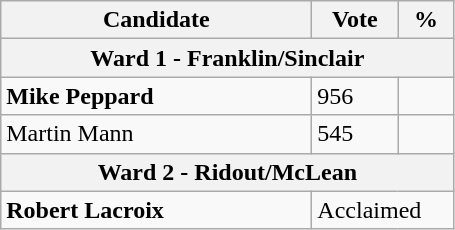<table class="wikitable">
<tr>
<th bgcolor="#DDDDFF" width="200px">Candidate</th>
<th bgcolor="#DDDDFF" width="50px">Vote</th>
<th bgcolor="#DDDDFF" width="30px">%</th>
</tr>
<tr>
<th colspan="3">Ward 1 - Franklin/Sinclair</th>
</tr>
<tr>
<td><strong>Mike Peppard</strong></td>
<td>956</td>
<td></td>
</tr>
<tr>
<td>Martin Mann</td>
<td>545</td>
<td></td>
</tr>
<tr>
<th colspan="3">Ward 2 - Ridout/McLean</th>
</tr>
<tr>
<td><strong>Robert Lacroix</strong></td>
<td colspan="2">Acclaimed</td>
</tr>
</table>
